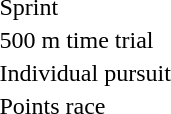<table>
<tr>
<td>Sprint</td>
<td></td>
<td></td>
<td></td>
</tr>
<tr>
<td>500 m time trial</td>
<td></td>
<td></td>
<td></td>
</tr>
<tr>
<td>Individual pursuit</td>
<td></td>
<td></td>
<td></td>
</tr>
<tr>
<td>Points race</td>
<td></td>
<td></td>
<td></td>
</tr>
</table>
